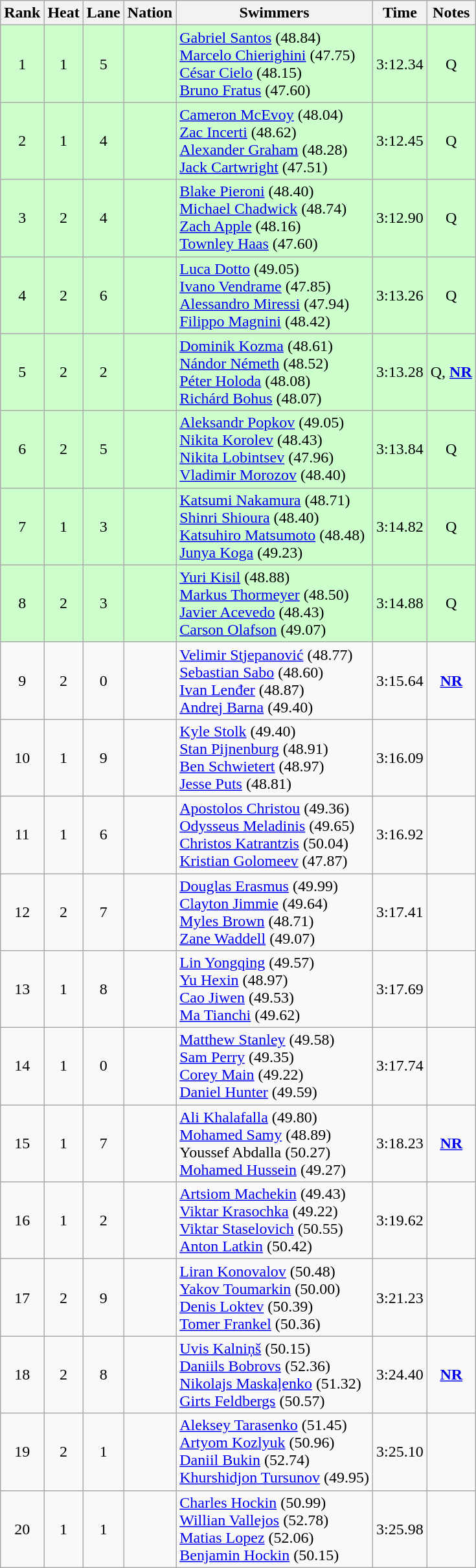<table class="wikitable sortable" style="text-align:center">
<tr>
<th>Rank</th>
<th>Heat</th>
<th>Lane</th>
<th>Nation</th>
<th>Swimmers</th>
<th>Time</th>
<th>Notes</th>
</tr>
<tr bgcolor=ccffcc>
<td>1</td>
<td>1</td>
<td>5</td>
<td align=left></td>
<td align=left><a href='#'>Gabriel Santos</a> (48.84)<br><a href='#'>Marcelo Chierighini</a> (47.75)<br><a href='#'>César Cielo</a> (48.15)<br><a href='#'>Bruno Fratus</a> (47.60)</td>
<td>3:12.34</td>
<td>Q</td>
</tr>
<tr bgcolor=ccffcc>
<td>2</td>
<td>1</td>
<td>4</td>
<td align=left></td>
<td align=left><a href='#'>Cameron McEvoy</a> (48.04)<br><a href='#'>Zac Incerti</a> (48.62)<br><a href='#'>Alexander Graham</a> (48.28)<br><a href='#'>Jack Cartwright</a> (47.51)</td>
<td>3:12.45</td>
<td>Q</td>
</tr>
<tr bgcolor=ccffcc>
<td>3</td>
<td>2</td>
<td>4</td>
<td align=left></td>
<td align=left><a href='#'>Blake Pieroni</a> (48.40)<br><a href='#'>Michael Chadwick</a> (48.74)<br><a href='#'>Zach Apple</a> (48.16)<br><a href='#'>Townley Haas</a> (47.60)</td>
<td>3:12.90</td>
<td>Q</td>
</tr>
<tr bgcolor=ccffcc>
<td>4</td>
<td>2</td>
<td>6</td>
<td align=left></td>
<td align=left><a href='#'>Luca Dotto</a> (49.05)<br><a href='#'>Ivano Vendrame</a> (47.85)<br><a href='#'>Alessandro Miressi</a> (47.94)<br><a href='#'>Filippo Magnini</a> (48.42)</td>
<td>3:13.26</td>
<td>Q</td>
</tr>
<tr bgcolor=ccffcc>
<td>5</td>
<td>2</td>
<td>2</td>
<td align=left></td>
<td align=left><a href='#'>Dominik Kozma</a> (48.61)<br><a href='#'>Nándor Németh</a> (48.52)<br><a href='#'>Péter Holoda</a> (48.08)<br><a href='#'>Richárd Bohus</a> (48.07)</td>
<td>3:13.28</td>
<td>Q, <strong><a href='#'>NR</a></strong></td>
</tr>
<tr bgcolor=ccffcc>
<td>6</td>
<td>2</td>
<td>5</td>
<td align=left></td>
<td align=left><a href='#'>Aleksandr Popkov</a> (49.05)<br><a href='#'>Nikita Korolev</a> (48.43)<br><a href='#'>Nikita Lobintsev</a> (47.96)<br><a href='#'>Vladimir Morozov</a> (48.40)</td>
<td>3:13.84</td>
<td>Q</td>
</tr>
<tr bgcolor=ccffcc>
<td>7</td>
<td>1</td>
<td>3</td>
<td align=left></td>
<td align=left><a href='#'>Katsumi Nakamura</a> (48.71)<br><a href='#'>Shinri Shioura</a> (48.40)<br><a href='#'>Katsuhiro Matsumoto</a> (48.48)<br><a href='#'>Junya Koga</a> (49.23)</td>
<td>3:14.82</td>
<td>Q</td>
</tr>
<tr bgcolor=ccffcc>
<td>8</td>
<td>2</td>
<td>3</td>
<td align=left></td>
<td align=left><a href='#'>Yuri Kisil</a> (48.88)<br><a href='#'>Markus Thormeyer</a> (48.50)<br><a href='#'>Javier Acevedo</a> (48.43)<br><a href='#'>Carson Olafson</a> (49.07)</td>
<td>3:14.88</td>
<td>Q</td>
</tr>
<tr>
<td>9</td>
<td>2</td>
<td>0</td>
<td align=left></td>
<td align=left><a href='#'>Velimir Stjepanović</a> (48.77)<br><a href='#'>Sebastian Sabo</a> (48.60)<br><a href='#'>Ivan Lenđer</a> (48.87)<br><a href='#'>Andrej Barna</a> (49.40)</td>
<td>3:15.64</td>
<td><strong><a href='#'>NR</a></strong></td>
</tr>
<tr>
<td>10</td>
<td>1</td>
<td>9</td>
<td align=left></td>
<td align=left><a href='#'>Kyle Stolk</a> (49.40)<br><a href='#'>Stan Pijnenburg</a> (48.91)<br><a href='#'>Ben Schwietert</a> (48.97)<br><a href='#'>Jesse Puts</a> (48.81)</td>
<td>3:16.09</td>
<td></td>
</tr>
<tr>
<td>11</td>
<td>1</td>
<td>6</td>
<td align=left></td>
<td align=left><a href='#'>Apostolos Christou</a> (49.36)<br><a href='#'>Odysseus Meladinis</a> (49.65)<br><a href='#'>Christos Katrantzis</a> (50.04)<br><a href='#'>Kristian Golomeev</a> (47.87)</td>
<td>3:16.92</td>
<td></td>
</tr>
<tr>
<td>12</td>
<td>2</td>
<td>7</td>
<td align=left></td>
<td align=left><a href='#'>Douglas Erasmus</a> (49.99)<br><a href='#'>Clayton Jimmie</a> (49.64)<br><a href='#'>Myles Brown</a> (48.71)<br><a href='#'>Zane Waddell</a> (49.07)</td>
<td>3:17.41</td>
<td></td>
</tr>
<tr>
<td>13</td>
<td>1</td>
<td>8</td>
<td align=left></td>
<td align=left><a href='#'>Lin Yongqing</a> (49.57)<br><a href='#'>Yu Hexin</a> (48.97)<br><a href='#'>Cao Jiwen</a> (49.53)<br><a href='#'>Ma Tianchi</a> (49.62)</td>
<td>3:17.69</td>
<td></td>
</tr>
<tr>
<td>14</td>
<td>1</td>
<td>0</td>
<td align=left></td>
<td align=left><a href='#'>Matthew Stanley</a> (49.58)<br><a href='#'>Sam Perry</a> (49.35)<br><a href='#'>Corey Main</a> (49.22)<br><a href='#'>Daniel Hunter</a> (49.59)</td>
<td>3:17.74</td>
<td></td>
</tr>
<tr>
<td>15</td>
<td>1</td>
<td>7</td>
<td align=left></td>
<td align=left><a href='#'>Ali Khalafalla</a> (49.80)<br><a href='#'>Mohamed Samy</a> (48.89)<br>Youssef Abdalla (50.27)<br><a href='#'>Mohamed Hussein</a> (49.27)</td>
<td>3:18.23</td>
<td><strong><a href='#'>NR</a></strong></td>
</tr>
<tr>
<td>16</td>
<td>1</td>
<td>2</td>
<td align=left></td>
<td align=left><a href='#'>Artsiom Machekin</a> (49.43)<br><a href='#'>Viktar Krasochka</a> (49.22)<br><a href='#'>Viktar Staselovich</a> (50.55)<br><a href='#'>Anton Latkin</a> (50.42)</td>
<td>3:19.62</td>
<td></td>
</tr>
<tr>
<td>17</td>
<td>2</td>
<td>9</td>
<td align=left></td>
<td align=left><a href='#'>Liran Konovalov</a> (50.48)<br><a href='#'>Yakov Toumarkin</a> (50.00)<br><a href='#'>Denis Loktev</a> (50.39)<br><a href='#'>Tomer Frankel</a> (50.36)</td>
<td>3:21.23</td>
<td></td>
</tr>
<tr>
<td>18</td>
<td>2</td>
<td>8</td>
<td align=left></td>
<td align=left><a href='#'>Uvis Kalniņš</a> (50.15)<br><a href='#'>Daniils Bobrovs</a> (52.36)<br><a href='#'>Nikolajs Maskaļenko</a> (51.32)<br><a href='#'>Girts Feldbergs</a> (50.57)</td>
<td>3:24.40</td>
<td><strong><a href='#'>NR</a></strong></td>
</tr>
<tr>
<td>19</td>
<td>2</td>
<td>1</td>
<td align=left></td>
<td align=left><a href='#'>Aleksey Tarasenko</a> (51.45)<br><a href='#'>Artyom Kozlyuk</a> (50.96)<br><a href='#'>Daniil Bukin</a> (52.74)<br><a href='#'>Khurshidjon Tursunov</a> (49.95)</td>
<td>3:25.10</td>
<td></td>
</tr>
<tr>
<td>20</td>
<td>1</td>
<td>1</td>
<td align=left></td>
<td align=left><a href='#'>Charles Hockin</a> (50.99)<br><a href='#'>Willian Vallejos</a> (52.78)<br><a href='#'>Matias Lopez</a> (52.06)<br><a href='#'>Benjamin Hockin</a> (50.15)</td>
<td>3:25.98</td>
<td></td>
</tr>
</table>
